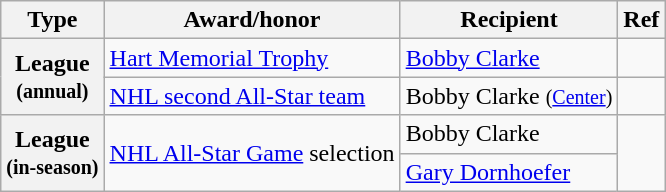<table class="wikitable">
<tr>
<th scope="col">Type</th>
<th scope="col">Award/honor</th>
<th scope="col">Recipient</th>
<th scope="col">Ref</th>
</tr>
<tr>
<th scope="row" rowspan="2">League<br><small>(annual)</small></th>
<td><a href='#'>Hart Memorial Trophy</a></td>
<td><a href='#'>Bobby Clarke</a></td>
<td></td>
</tr>
<tr>
<td><a href='#'>NHL second All-Star team</a></td>
<td>Bobby Clarke <small>(<a href='#'>Center</a>)</small></td>
<td></td>
</tr>
<tr>
<th scope="row" rowspan="2">League<br><small>(in-season)</small></th>
<td rowspan="2"><a href='#'>NHL All-Star Game</a> selection</td>
<td>Bobby Clarke</td>
<td rowspan="2"></td>
</tr>
<tr>
<td><a href='#'>Gary Dornhoefer</a></td>
</tr>
</table>
